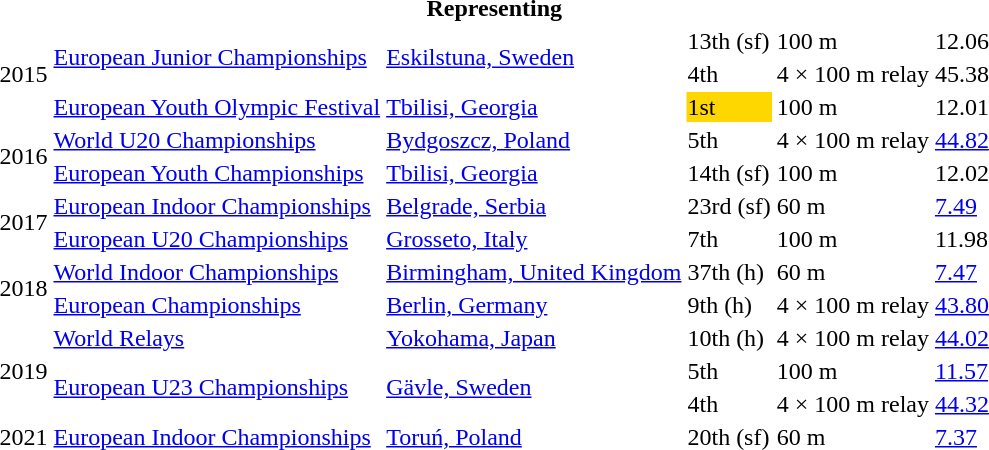<table>
<tr>
<th colspan="6">Representing </th>
</tr>
<tr>
<td rowspan=3>2015</td>
<td rowspan=2><a href='#'>European Junior Championships</a></td>
<td rowspan=2><a href='#'>Eskilstuna, Sweden</a></td>
<td>13th (sf)</td>
<td>100 m</td>
<td>12.06</td>
</tr>
<tr>
<td>4th</td>
<td>4 × 100 m relay</td>
<td>45.38</td>
</tr>
<tr>
<td><a href='#'>European Youth Olympic Festival</a></td>
<td><a href='#'>Tbilisi, Georgia</a></td>
<td bgcolor=gold>1st</td>
<td>100 m</td>
<td>12.01</td>
</tr>
<tr>
<td rowspan=2>2016</td>
<td><a href='#'>World U20 Championships</a></td>
<td><a href='#'>Bydgoszcz, Poland</a></td>
<td>5th</td>
<td>4 × 100 m relay</td>
<td><a href='#'>44.82</a></td>
</tr>
<tr>
<td><a href='#'>European Youth Championships</a></td>
<td><a href='#'>Tbilisi, Georgia</a></td>
<td>14th (sf)</td>
<td>100 m</td>
<td>12.02</td>
</tr>
<tr>
<td rowspan=2>2017</td>
<td><a href='#'>European Indoor Championships</a></td>
<td><a href='#'>Belgrade, Serbia</a></td>
<td>23rd (sf)</td>
<td>60 m</td>
<td><a href='#'>7.49</a></td>
</tr>
<tr>
<td><a href='#'>European U20 Championships</a></td>
<td><a href='#'>Grosseto, Italy</a></td>
<td>7th</td>
<td>100 m</td>
<td>11.98</td>
</tr>
<tr>
<td rowspan=2>2018</td>
<td><a href='#'>World Indoor Championships</a></td>
<td><a href='#'>Birmingham, United Kingdom</a></td>
<td>37th (h)</td>
<td>60 m</td>
<td><a href='#'>7.47</a></td>
</tr>
<tr>
<td><a href='#'>European Championships</a></td>
<td><a href='#'>Berlin, Germany</a></td>
<td>9th (h)</td>
<td>4 × 100 m relay</td>
<td><a href='#'>43.80</a></td>
</tr>
<tr>
<td rowspan=3>2019</td>
<td><a href='#'>World Relays</a></td>
<td><a href='#'>Yokohama, Japan</a></td>
<td>10th (h)</td>
<td>4 × 100 m relay</td>
<td><a href='#'>44.02</a></td>
</tr>
<tr>
<td rowspan=2><a href='#'>European U23 Championships</a></td>
<td rowspan=2><a href='#'>Gävle, Sweden</a></td>
<td>5th</td>
<td>100 m</td>
<td><a href='#'>11.57</a></td>
</tr>
<tr>
<td>4th</td>
<td>4 × 100 m relay</td>
<td><a href='#'>44.32</a></td>
</tr>
<tr>
<td>2021</td>
<td><a href='#'>European Indoor Championships</a></td>
<td><a href='#'>Toruń, Poland</a></td>
<td>20th (sf)</td>
<td>60 m</td>
<td><a href='#'>7.37</a></td>
</tr>
</table>
